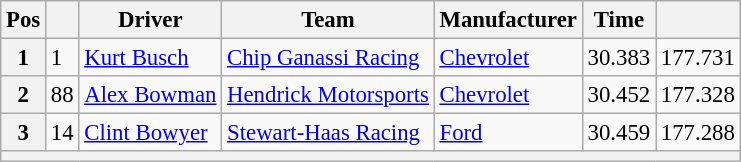<table class="wikitable" style="font-size:95%">
<tr>
<th>Pos</th>
<th></th>
<th>Driver</th>
<th>Team</th>
<th>Manufacturer</th>
<th>Time</th>
<th></th>
</tr>
<tr>
<th>1</th>
<td>1</td>
<td><a href='#'>Kurt Busch</a></td>
<td><a href='#'>Chip Ganassi Racing</a></td>
<td><a href='#'>Chevrolet</a></td>
<td>30.383</td>
<td>177.731</td>
</tr>
<tr>
<th>2</th>
<td>88</td>
<td><a href='#'>Alex Bowman</a></td>
<td><a href='#'>Hendrick Motorsports</a></td>
<td><a href='#'>Chevrolet</a></td>
<td>30.452</td>
<td>177.328</td>
</tr>
<tr>
<th>3</th>
<td>14</td>
<td><a href='#'>Clint Bowyer</a></td>
<td><a href='#'>Stewart-Haas Racing</a></td>
<td><a href='#'>Ford</a></td>
<td>30.459</td>
<td>177.288</td>
</tr>
<tr>
<th colspan="7"></th>
</tr>
</table>
